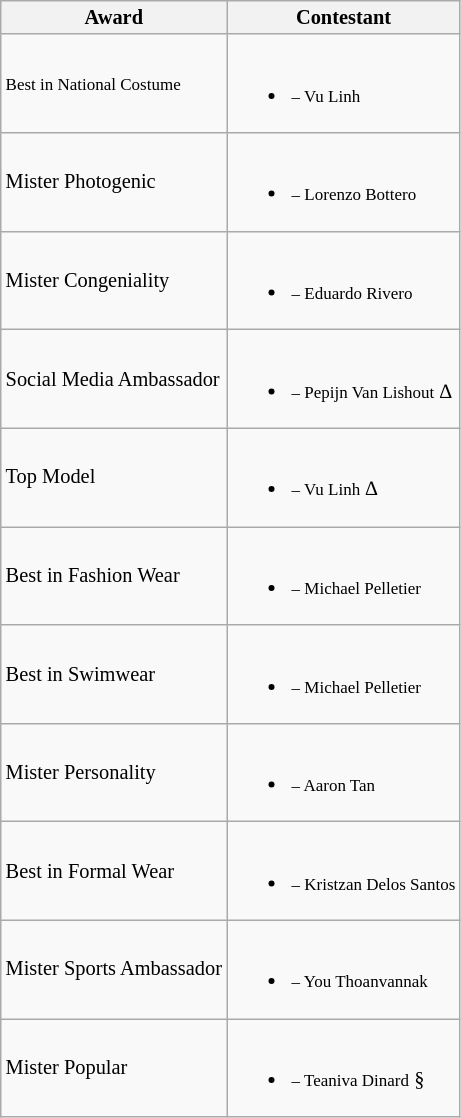<table class="wikitable sortable" style="font-size: 85%;">
<tr>
<th>Award</th>
<th>Contestant</th>
</tr>
<tr>
<td><small>Best in National Costume</small></td>
<td><br><ul><li><small> – Vu Linh</small></li></ul></td>
</tr>
<tr>
<td>Mister Photogenic</td>
<td><br><ul><li><small> – Lorenzo Bottero</small></li></ul></td>
</tr>
<tr>
<td>Mister Congeniality</td>
<td><br><ul><li><small> – Eduardo Rivero</small></li></ul></td>
</tr>
<tr>
<td>Social Media Ambassador</td>
<td><br><ul><li><small> – Pepijn Van Lishout</small> ∆</li></ul></td>
</tr>
<tr>
<td>Top Model</td>
<td><br><ul><li><small> – Vu Linh</small> ∆</li></ul></td>
</tr>
<tr>
<td>Best in Fashion Wear</td>
<td><br><ul><li><small> – Michael Pelletier</small></li></ul></td>
</tr>
<tr>
<td>Best in Swimwear</td>
<td><br><ul><li><small> – Michael Pelletier</small></li></ul></td>
</tr>
<tr>
<td>Mister Personality</td>
<td><br><ul><li><small> – Aaron Tan</small></li></ul></td>
</tr>
<tr>
<td>Best in Formal Wear</td>
<td><br><ul><li><small> – Kristzan Delos Santos</small></li></ul></td>
</tr>
<tr>
<td>Mister Sports Ambassador</td>
<td><br><ul><li><small> – You Thoanvannak</small></li></ul></td>
</tr>
<tr>
<td>Mister Popular</td>
<td><br><ul><li><small> – Teaniva Dinard</small> §</li></ul></td>
</tr>
</table>
